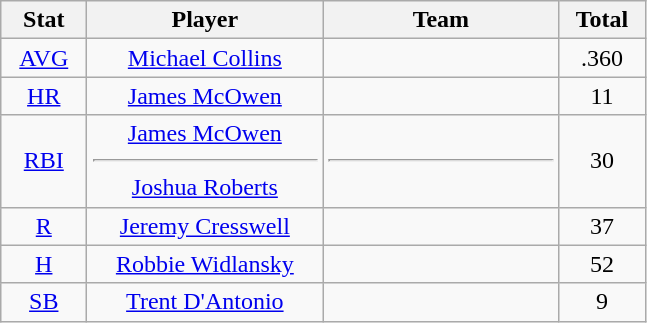<table class="wikitable" style="text-align:center;">
<tr>
<th width=50>Stat</th>
<th width=150>Player</th>
<th width=150>Team</th>
<th width=50>Total</th>
</tr>
<tr>
<td><a href='#'>AVG</a></td>
<td><a href='#'>Michael Collins</a></td>
<td></td>
<td>.360</td>
</tr>
<tr>
<td><a href='#'>HR</a></td>
<td><a href='#'>James McOwen</a></td>
<td></td>
<td>11</td>
</tr>
<tr>
<td><a href='#'>RBI</a></td>
<td><div><a href='#'>James McOwen</a></div><hr><div><a href='#'>Joshua Roberts</a></div></td>
<td><div></div><hr><div></div></td>
<td>30</td>
</tr>
<tr>
<td><a href='#'>R</a></td>
<td><a href='#'>Jeremy Cresswell</a></td>
<td></td>
<td>37</td>
</tr>
<tr>
<td><a href='#'>H</a></td>
<td><a href='#'>Robbie Widlansky</a></td>
<td></td>
<td>52</td>
</tr>
<tr>
<td><a href='#'>SB</a></td>
<td><a href='#'>Trent D'Antonio</a></td>
<td></td>
<td>9</td>
</tr>
</table>
